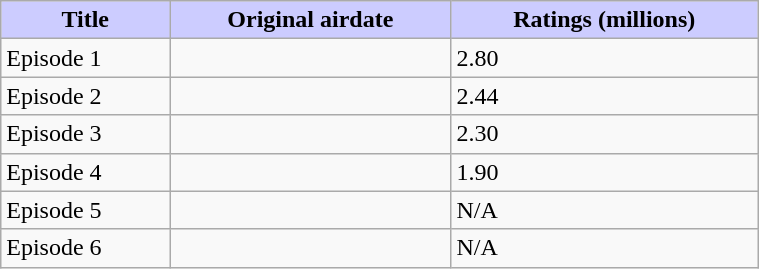<table class="wikitable plainrowheaders" style="width:40%;">
<tr style="color:black">
<th style="background: #CCCCFF">Title</th>
<th style="background: #CCCCFF">Original airdate</th>
<th style="background: #CCCCFF">Ratings (millions)</th>
</tr>
<tr>
<td>Episode 1</td>
<td></td>
<td>2.80</td>
</tr>
<tr>
<td>Episode 2</td>
<td></td>
<td>2.44</td>
</tr>
<tr>
<td>Episode 3</td>
<td></td>
<td>2.30</td>
</tr>
<tr>
<td>Episode 4</td>
<td></td>
<td>1.90</td>
</tr>
<tr>
<td>Episode 5</td>
<td></td>
<td>N/A</td>
</tr>
<tr>
<td>Episode 6</td>
<td></td>
<td>N/A</td>
</tr>
</table>
